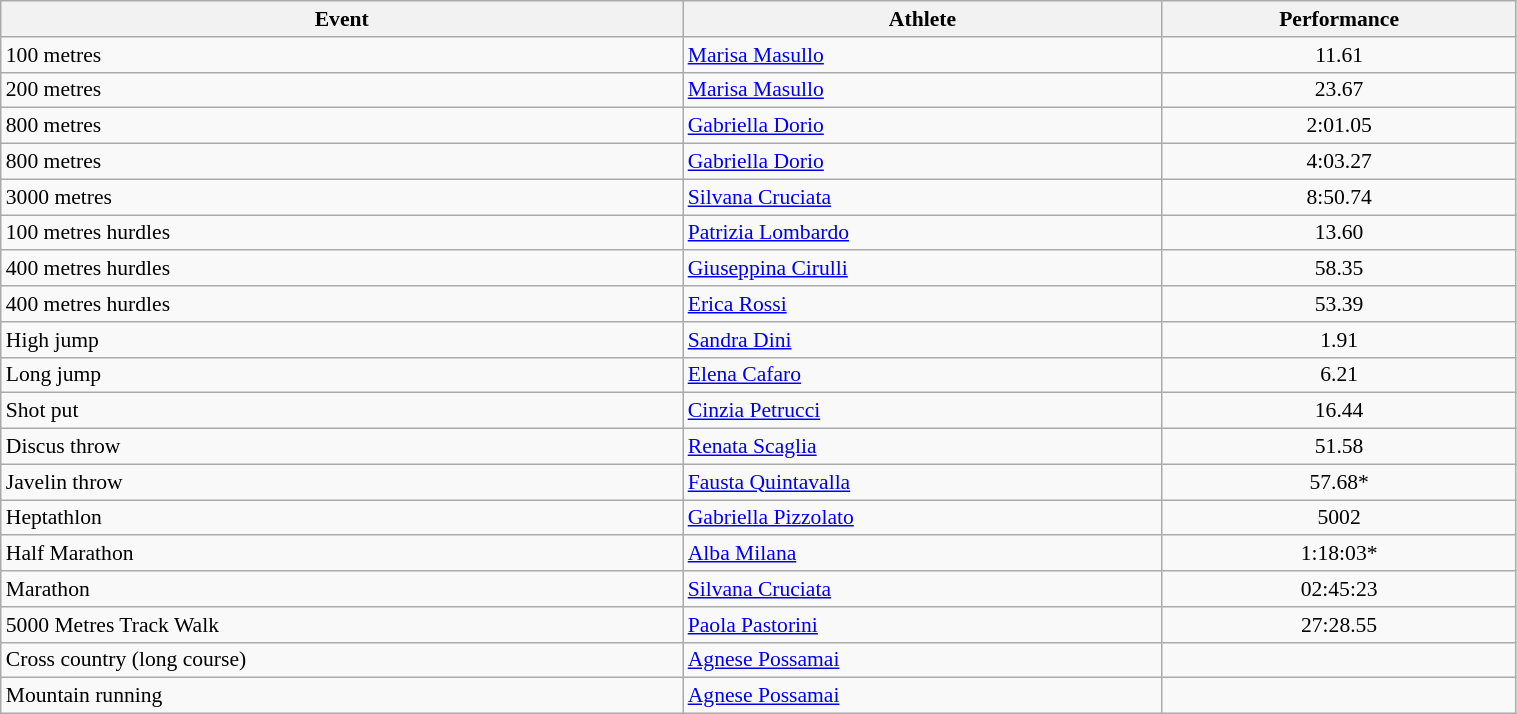<table class="wikitable" width=80% style="font-size:90%; text-align:left;">
<tr>
<th>Event</th>
<th>Athlete</th>
<th>Performance</th>
</tr>
<tr>
<td>100 metres</td>
<td><a href='#'>Marisa Masullo</a></td>
<td align=center>11.61</td>
</tr>
<tr>
<td>200 metres</td>
<td><a href='#'>Marisa Masullo</a></td>
<td align=center>23.67</td>
</tr>
<tr>
<td>800 metres</td>
<td><a href='#'>Gabriella Dorio</a></td>
<td align=center>2:01.05</td>
</tr>
<tr>
<td>800 metres</td>
<td><a href='#'>Gabriella Dorio</a></td>
<td align=center>4:03.27</td>
</tr>
<tr>
<td>3000 metres</td>
<td><a href='#'>Silvana Cruciata</a></td>
<td align=center>8:50.74</td>
</tr>
<tr>
<td>100 metres hurdles</td>
<td><a href='#'>Patrizia Lombardo</a></td>
<td align=center>13.60</td>
</tr>
<tr>
<td>400 metres hurdles</td>
<td><a href='#'>Giuseppina Cirulli</a></td>
<td align=center>58.35</td>
</tr>
<tr>
<td>400 metres hurdles</td>
<td><a href='#'>Erica Rossi</a></td>
<td align=center>53.39</td>
</tr>
<tr>
<td>High jump</td>
<td><a href='#'>Sandra Dini</a></td>
<td align=center>1.91</td>
</tr>
<tr>
<td>Long jump</td>
<td><a href='#'>Elena Cafaro</a></td>
<td align=center>6.21</td>
</tr>
<tr>
<td>Shot put</td>
<td><a href='#'>Cinzia Petrucci</a></td>
<td align=center>16.44</td>
</tr>
<tr>
<td>Discus throw</td>
<td><a href='#'>Renata Scaglia</a></td>
<td align=center>51.58</td>
</tr>
<tr>
<td>Javelin throw</td>
<td><a href='#'>Fausta Quintavalla</a></td>
<td align=center>57.68*</td>
</tr>
<tr>
<td>Heptathlon</td>
<td><a href='#'>Gabriella Pizzolato</a></td>
<td align=center>5002</td>
</tr>
<tr>
<td>Half Marathon</td>
<td><a href='#'>Alba Milana</a></td>
<td align=center>1:18:03*</td>
</tr>
<tr>
<td>Marathon</td>
<td><a href='#'>Silvana Cruciata</a></td>
<td align=center>02:45:23</td>
</tr>
<tr>
<td>5000 Metres Track Walk</td>
<td><a href='#'>Paola Pastorini</a></td>
<td align=center>27:28.55</td>
</tr>
<tr>
<td>Cross country (long course)</td>
<td><a href='#'>Agnese Possamai</a></td>
<td align=center></td>
</tr>
<tr>
<td>Mountain running</td>
<td><a href='#'>Agnese Possamai</a></td>
<td align=center></td>
</tr>
</table>
